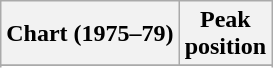<table class="wikitable plainrowheaders" style="text-align:center;">
<tr>
<th scope="col">Chart (1975–79)</th>
<th scope="col">Peak<br>position</th>
</tr>
<tr>
</tr>
<tr>
</tr>
</table>
